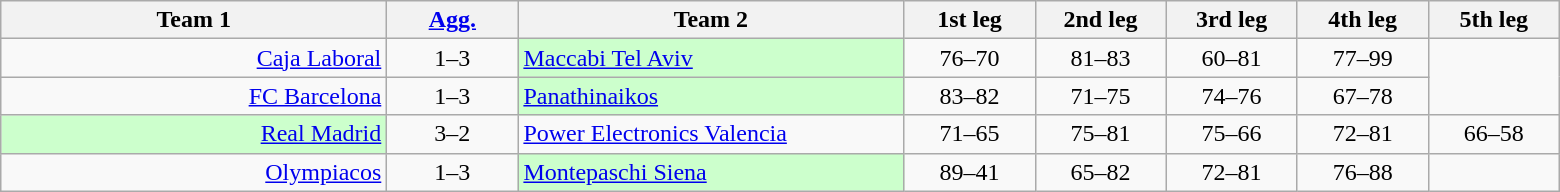<table class=wikitable style="text-align:center">
<tr>
<th width=250>Team 1</th>
<th width=80><a href='#'>Agg.</a></th>
<th width=250>Team 2</th>
<th width=80>1st leg</th>
<th width=80>2nd leg</th>
<th width=80>3rd leg</th>
<th width=80>4th leg</th>
<th width=80>5th leg</th>
</tr>
<tr>
<td align=right><a href='#'>Caja Laboral</a> </td>
<td>1–3</td>
<td bgcolor="#ccffcc" align=left> <a href='#'>Maccabi Tel Aviv</a></td>
<td>76–70</td>
<td>81–83</td>
<td>60–81</td>
<td>77–99</td>
</tr>
<tr>
<td align=right><a href='#'>FC Barcelona</a> </td>
<td>1–3</td>
<td bgcolor="#ccffcc" align=left> <a href='#'>Panathinaikos</a></td>
<td>83–82</td>
<td>71–75</td>
<td>74–76</td>
<td>67–78</td>
</tr>
<tr>
<td bgcolor="#ccffcc" align=right><a href='#'>Real Madrid</a> </td>
<td>3–2</td>
<td align=left> <a href='#'>Power Electronics Valencia</a></td>
<td>71–65</td>
<td>75–81</td>
<td>75–66</td>
<td>72–81</td>
<td>66–58</td>
</tr>
<tr>
<td align=right><a href='#'>Olympiacos</a> </td>
<td>1–3</td>
<td bgcolor="#ccffcc" align=left> <a href='#'>Montepaschi Siena</a></td>
<td>89–41</td>
<td>65–82</td>
<td>72–81</td>
<td>76–88</td>
</tr>
</table>
